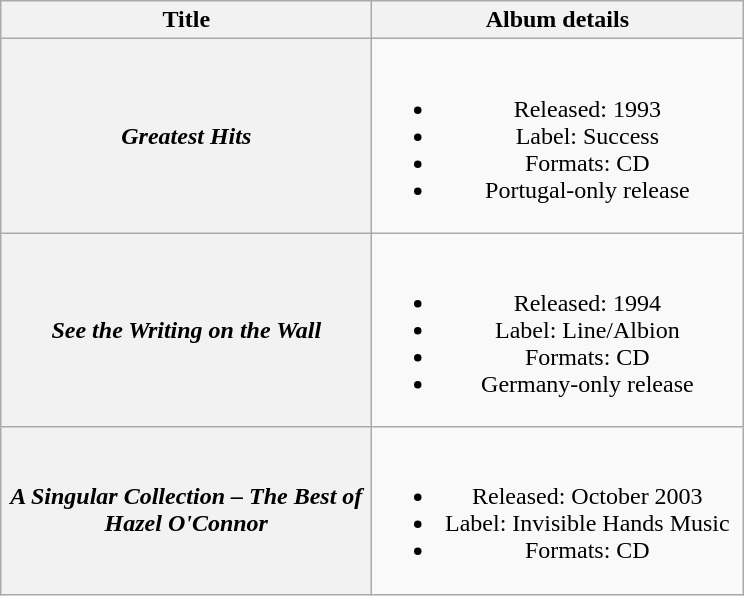<table class="wikitable plainrowheaders" style="text-align:center;">
<tr>
<th scope="col" style="width:15em;">Title</th>
<th scope="col" style="width:15em;">Album details</th>
</tr>
<tr>
<th scope="row"><em>Greatest Hits</em></th>
<td><br><ul><li>Released: 1993</li><li>Label: Success</li><li>Formats: CD</li><li>Portugal-only release</li></ul></td>
</tr>
<tr>
<th scope="row"><em>See the Writing on the Wall</em></th>
<td><br><ul><li>Released: 1994</li><li>Label: Line/Albion</li><li>Formats: CD</li><li>Germany-only release</li></ul></td>
</tr>
<tr>
<th scope="row"><em>A Singular Collection – The Best of Hazel O'Connor</em></th>
<td><br><ul><li>Released: October 2003</li><li>Label: Invisible Hands Music</li><li>Formats: CD</li></ul></td>
</tr>
</table>
